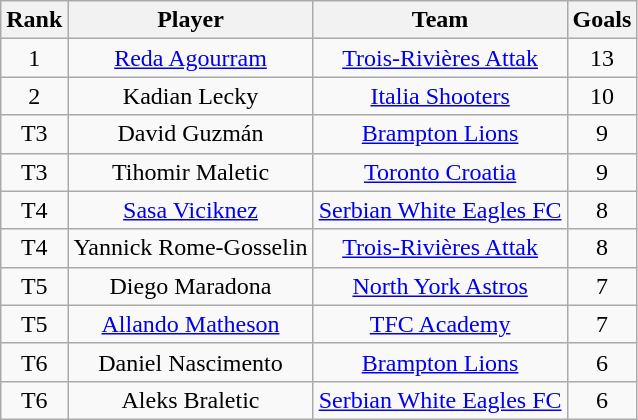<table class="wikitable" style="text-align:center;">
<tr>
<th>Rank</th>
<th>Player</th>
<th>Team</th>
<th>Goals</th>
</tr>
<tr>
<td>1</td>
<td><a href='#'>Reda Agourram</a></td>
<td><a href='#'>Trois-Rivières Attak</a></td>
<td>13</td>
</tr>
<tr>
<td>2</td>
<td>Kadian Lecky</td>
<td><a href='#'>Italia Shooters</a></td>
<td>10</td>
</tr>
<tr>
<td>T3</td>
<td>David Guzmán</td>
<td><a href='#'>Brampton Lions</a></td>
<td>9</td>
</tr>
<tr>
<td>T3</td>
<td>Tihomir Maletic</td>
<td><a href='#'>Toronto Croatia</a></td>
<td>9</td>
</tr>
<tr>
<td>T4</td>
<td><a href='#'>Sasa Viciknez</a></td>
<td><a href='#'>Serbian White Eagles FC</a></td>
<td>8</td>
</tr>
<tr>
<td>T4</td>
<td>Yannick Rome-Gosselin</td>
<td><a href='#'>Trois-Rivières Attak</a></td>
<td>8</td>
</tr>
<tr>
<td>T5</td>
<td>Diego Maradona</td>
<td><a href='#'>North York Astros</a></td>
<td>7</td>
</tr>
<tr>
<td>T5</td>
<td><a href='#'>Allando Matheson</a></td>
<td><a href='#'>TFC Academy</a></td>
<td>7</td>
</tr>
<tr>
<td>T6</td>
<td>Daniel Nascimento</td>
<td><a href='#'>Brampton Lions</a></td>
<td>6</td>
</tr>
<tr>
<td>T6</td>
<td>Aleks Braletic</td>
<td><a href='#'>Serbian White Eagles FC</a></td>
<td>6</td>
</tr>
</table>
